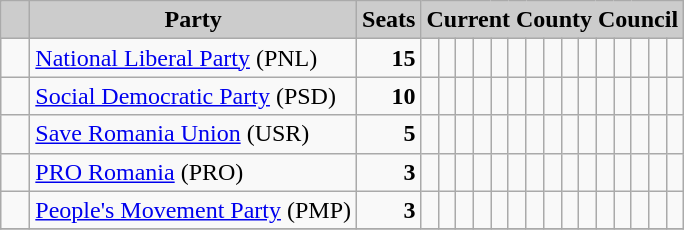<table class="wikitable">
<tr>
<th style="background:#ccc">   </th>
<th style="background:#ccc">Party</th>
<th style="background:#ccc">Seats</th>
<th style="background:#ccc" colspan="15">Current County Council</th>
</tr>
<tr>
<td>  </td>
<td><a href='#'>National Liberal Party</a> (PNL)</td>
<td style="text-align: right"><strong>15</strong></td>
<td>  </td>
<td>  </td>
<td>  </td>
<td>  </td>
<td>  </td>
<td>  </td>
<td>  </td>
<td>  </td>
<td>  </td>
<td>  </td>
<td>  </td>
<td>  </td>
<td>  </td>
<td>  </td>
<td>  </td>
</tr>
<tr>
<td>  </td>
<td><a href='#'>Social Democratic Party</a> (PSD)</td>
<td style="text-align: right"><strong>10</strong></td>
<td>  </td>
<td>  </td>
<td>  </td>
<td>  </td>
<td>  </td>
<td>  </td>
<td>  </td>
<td>  </td>
<td>  </td>
<td>  </td>
<td> </td>
<td> </td>
<td> </td>
<td> </td>
<td> </td>
</tr>
<tr>
<td>  </td>
<td><a href='#'>Save Romania Union</a> (USR)</td>
<td style="text-align: right"><strong>5</strong></td>
<td>  </td>
<td>  </td>
<td>  </td>
<td>  </td>
<td>  </td>
<td> </td>
<td> </td>
<td> </td>
<td> </td>
<td> </td>
<td> </td>
<td> </td>
<td> </td>
<td> </td>
<td> </td>
</tr>
<tr>
<td>  </td>
<td><a href='#'>PRO Romania</a> (PRO)</td>
<td style="text-align: right"><strong>3</strong></td>
<td>  </td>
<td>  </td>
<td>  </td>
<td> </td>
<td> </td>
<td> </td>
<td> </td>
<td> </td>
<td> </td>
<td> </td>
<td> </td>
<td> </td>
<td> </td>
<td> </td>
<td> </td>
</tr>
<tr>
<td>  </td>
<td><a href='#'>People's Movement Party</a> (PMP)</td>
<td style="text-align: right"><strong>3</strong></td>
<td>  </td>
<td>  </td>
<td>  </td>
<td> </td>
<td> </td>
<td> </td>
<td> </td>
<td> </td>
<td> </td>
<td> </td>
<td> </td>
<td> </td>
<td> </td>
<td> </td>
<td> </td>
</tr>
<tr>
</tr>
</table>
